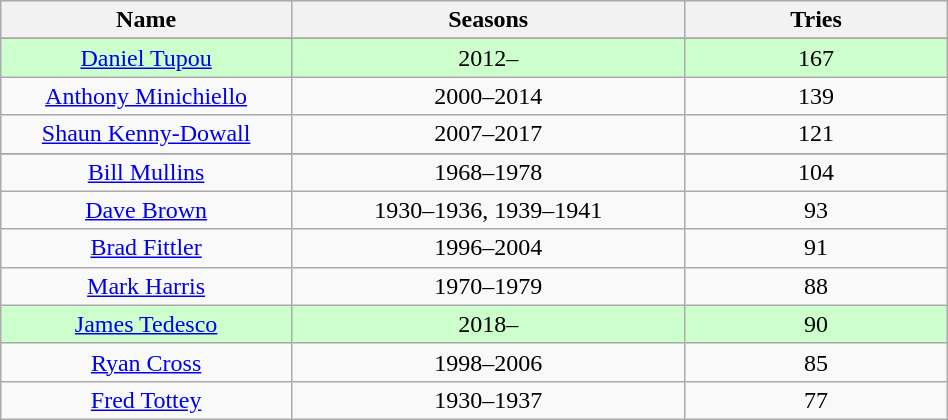<table class="wikitable" width="50%" style="text-align: center;">
<tr>
<th width="10%">Name</th>
<th width="15%">Seasons</th>
<th width="10%">Tries</th>
</tr>
<tr>
</tr>
<tr bgcolor="#CCFFCC">
<td><a href='#'>Daniel Tupou</a></td>
<td>2012–</td>
<td>167</td>
</tr>
<tr>
<td><a href='#'>Anthony Minichiello</a></td>
<td>2000–2014</td>
<td>139</td>
</tr>
<tr>
<td><a href='#'>Shaun Kenny-Dowall</a></td>
<td>2007–2017</td>
<td>121</td>
</tr>
<tr>
</tr>
<tr>
<td><a href='#'>Bill Mullins</a></td>
<td>1968–1978</td>
<td>104</td>
</tr>
<tr>
<td><a href='#'>Dave Brown</a></td>
<td>1930–1936, 1939–1941</td>
<td>93</td>
</tr>
<tr>
<td><a href='#'>Brad Fittler</a></td>
<td>1996–2004</td>
<td>91</td>
</tr>
<tr>
<td><a href='#'>Mark Harris</a></td>
<td>1970–1979</td>
<td>88</td>
</tr>
<tr bgcolor="#CCFFCC">
<td><a href='#'>James Tedesco</a></td>
<td>2018–</td>
<td>90</td>
</tr>
<tr>
<td><a href='#'>Ryan Cross</a></td>
<td>1998–2006</td>
<td>85</td>
</tr>
<tr>
<td><a href='#'>Fred Tottey</a></td>
<td>1930–1937</td>
<td>77</td>
</tr>
</table>
